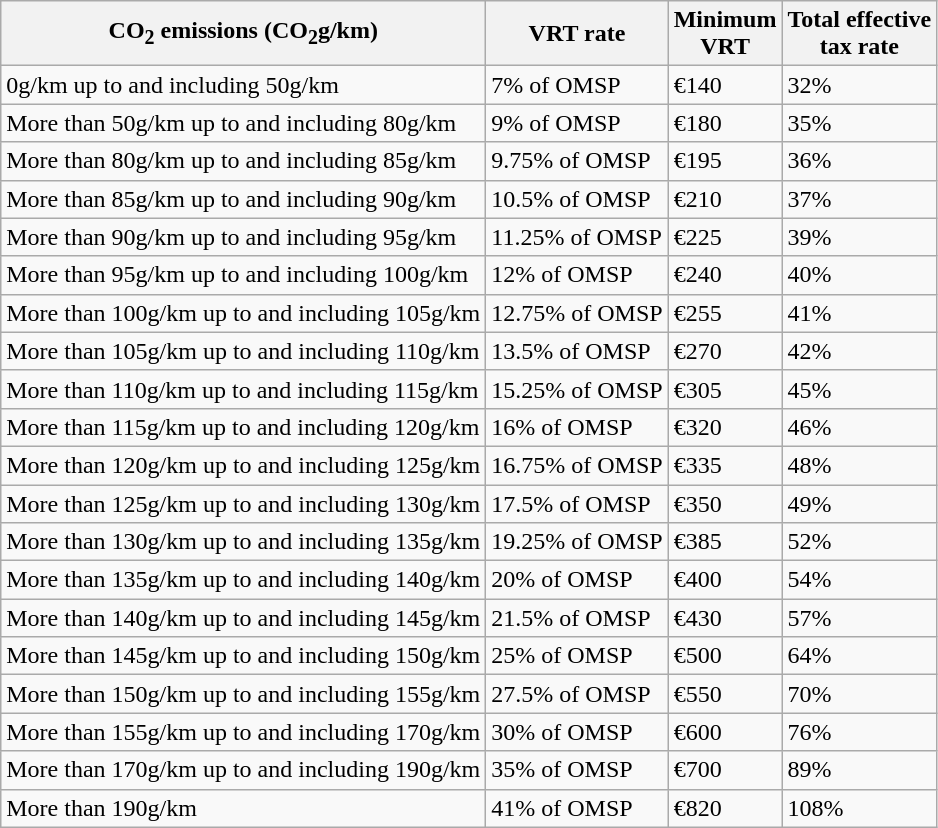<table class="wikitable">
<tr>
<th>CO<sub>2</sub> emissions (CO<sub>2</sub>g/km)</th>
<th>VRT rate</th>
<th>Minimum<br>VRT</th>
<th>Total effective<br>tax rate</th>
</tr>
<tr>
<td>0g/km up to and including 50g/km</td>
<td>7% of OMSP</td>
<td>€140</td>
<td>32%</td>
</tr>
<tr>
<td>More than 50g/km up to and including 80g/km</td>
<td>9% of OMSP</td>
<td>€180</td>
<td>35%</td>
</tr>
<tr>
<td>More than 80g/km up to and including 85g/km</td>
<td>9.75% of OMSP</td>
<td>€195</td>
<td>36%</td>
</tr>
<tr>
<td>More than 85g/km up to and including 90g/km</td>
<td>10.5% of OMSP</td>
<td>€210</td>
<td>37%</td>
</tr>
<tr>
<td>More than 90g/km up to and including 95g/km</td>
<td>11.25% of OMSP</td>
<td>€225</td>
<td>39%</td>
</tr>
<tr>
<td>More than 95g/km up to and including 100g/km</td>
<td>12% of OMSP</td>
<td>€240</td>
<td>40%</td>
</tr>
<tr>
<td>More than 100g/km up to and including 105g/km</td>
<td>12.75% of OMSP</td>
<td>€255</td>
<td>41%</td>
</tr>
<tr>
<td>More than 105g/km up to and including 110g/km</td>
<td>13.5% of OMSP</td>
<td>€270</td>
<td>42%</td>
</tr>
<tr>
<td>More than 110g/km up to and including 115g/km</td>
<td>15.25% of OMSP</td>
<td>€305</td>
<td>45%</td>
</tr>
<tr>
<td>More than 115g/km up to and including 120g/km</td>
<td>16% of OMSP</td>
<td>€320</td>
<td>46%</td>
</tr>
<tr>
<td>More than 120g/km up to and including 125g/km</td>
<td>16.75% of OMSP</td>
<td>€335</td>
<td>48%</td>
</tr>
<tr>
<td>More than 125g/km up to and including 130g/km</td>
<td>17.5% of OMSP</td>
<td>€350</td>
<td>49%</td>
</tr>
<tr>
<td>More than 130g/km up to and including 135g/km</td>
<td>19.25% of OMSP</td>
<td>€385</td>
<td>52%</td>
</tr>
<tr>
<td>More than 135g/km up to and including 140g/km</td>
<td>20% of OMSP</td>
<td>€400</td>
<td>54%</td>
</tr>
<tr>
<td>More than 140g/km up to and including 145g/km</td>
<td>21.5% of OMSP</td>
<td>€430</td>
<td>57%</td>
</tr>
<tr>
<td>More than 145g/km up to and including 150g/km</td>
<td>25% of OMSP</td>
<td>€500</td>
<td>64%</td>
</tr>
<tr>
<td>More than 150g/km up to and including 155g/km</td>
<td>27.5% of OMSP</td>
<td>€550</td>
<td>70%</td>
</tr>
<tr>
<td>More than 155g/km up to and including 170g/km</td>
<td>30% of OMSP</td>
<td>€600</td>
<td>76%</td>
</tr>
<tr>
<td>More than 170g/km up to and including 190g/km</td>
<td>35% of OMSP</td>
<td>€700</td>
<td>89%</td>
</tr>
<tr>
<td>More than 190g/km</td>
<td>41% of OMSP</td>
<td>€820</td>
<td>108%</td>
</tr>
</table>
